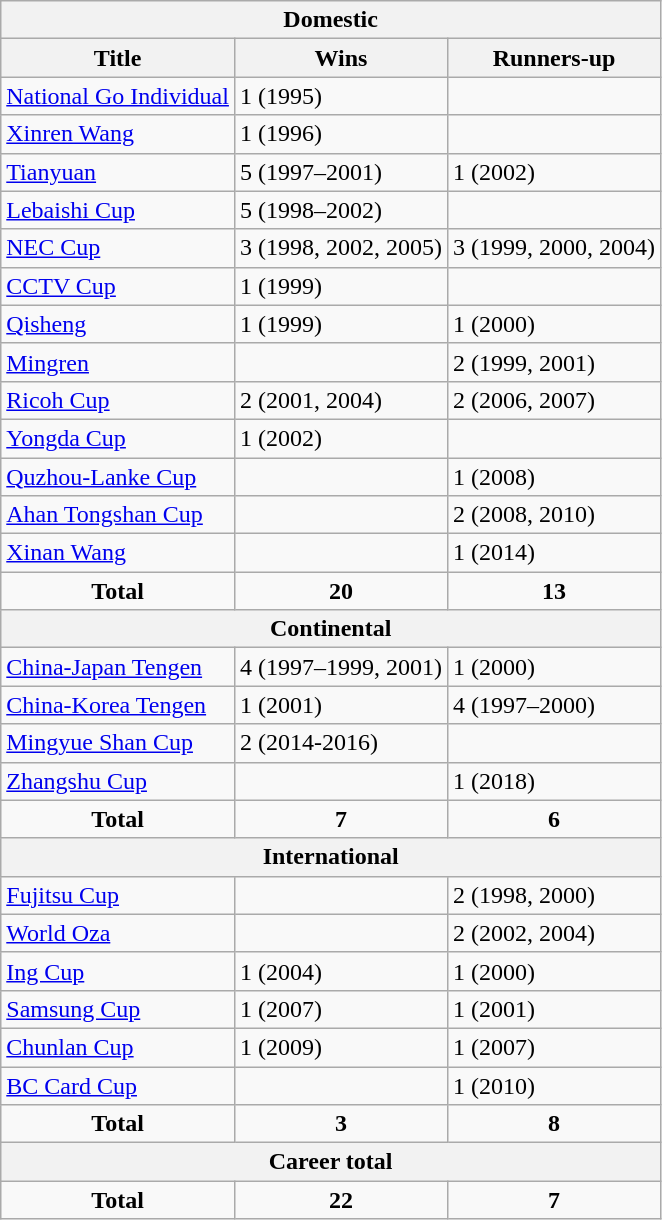<table class="wikitable">
<tr>
<th colspan=3>Domestic</th>
</tr>
<tr>
<th>Title</th>
<th>Wins</th>
<th>Runners-up</th>
</tr>
<tr>
<td><a href='#'>National Go Individual</a></td>
<td>1 (1995)</td>
<td></td>
</tr>
<tr>
<td><a href='#'>Xinren Wang</a></td>
<td>1 (1996)</td>
<td></td>
</tr>
<tr>
<td><a href='#'>Tianyuan</a></td>
<td>5 (1997–2001)</td>
<td>1 (2002)</td>
</tr>
<tr>
<td><a href='#'>Lebaishi Cup</a></td>
<td>5 (1998–2002)</td>
<td></td>
</tr>
<tr>
<td><a href='#'>NEC Cup</a></td>
<td>3 (1998, 2002, 2005)</td>
<td>3 (1999, 2000, 2004)</td>
</tr>
<tr>
<td><a href='#'>CCTV Cup</a></td>
<td>1 (1999)</td>
<td></td>
</tr>
<tr>
<td><a href='#'>Qisheng</a></td>
<td>1 (1999)</td>
<td>1 (2000)</td>
</tr>
<tr>
<td><a href='#'>Mingren</a></td>
<td></td>
<td>2 (1999, 2001)</td>
</tr>
<tr>
<td><a href='#'>Ricoh Cup</a></td>
<td>2 (2001, 2004)</td>
<td>2 (2006, 2007)</td>
</tr>
<tr>
<td><a href='#'>Yongda Cup</a></td>
<td>1 (2002)</td>
<td></td>
</tr>
<tr>
<td><a href='#'>Quzhou-Lanke Cup</a></td>
<td></td>
<td>1 (2008)</td>
</tr>
<tr>
<td><a href='#'>Ahan Tongshan Cup</a></td>
<td></td>
<td>2 (2008, 2010)</td>
</tr>
<tr>
<td><a href='#'>Xinan Wang</a></td>
<td></td>
<td>1 (2014)</td>
</tr>
<tr align="center">
<td><strong>Total</strong></td>
<td><strong>20</strong></td>
<td><strong>13</strong></td>
</tr>
<tr>
<th colspan=3>Continental</th>
</tr>
<tr>
<td><a href='#'>China-Japan Tengen</a></td>
<td>4 (1997–1999, 2001)</td>
<td>1 (2000)</td>
</tr>
<tr>
<td><a href='#'>China-Korea Tengen</a></td>
<td>1 (2001)</td>
<td>4 (1997–2000)</td>
</tr>
<tr>
<td><a href='#'>Mingyue Shan Cup</a></td>
<td>2 (2014-2016)</td>
<td></td>
</tr>
<tr>
<td><a href='#'>Zhangshu Cup</a></td>
<td></td>
<td>1 (2018)</td>
</tr>
<tr align="center">
<td><strong>Total</strong></td>
<td><strong>7</strong></td>
<td><strong>6</strong></td>
</tr>
<tr>
<th colspan=3>International</th>
</tr>
<tr>
<td><a href='#'>Fujitsu Cup</a></td>
<td></td>
<td>2 (1998, 2000)</td>
</tr>
<tr>
<td><a href='#'>World Oza</a></td>
<td></td>
<td>2 (2002, 2004)</td>
</tr>
<tr>
<td><a href='#'>Ing Cup</a></td>
<td>1 (2004)</td>
<td>1 (2000)</td>
</tr>
<tr>
<td><a href='#'>Samsung Cup</a></td>
<td>1 (2007)</td>
<td>1 (2001)</td>
</tr>
<tr>
<td><a href='#'>Chunlan Cup</a></td>
<td>1 (2009)</td>
<td>1 (2007)</td>
</tr>
<tr>
<td><a href='#'>BC Card Cup</a></td>
<td></td>
<td>1 (2010)</td>
</tr>
<tr align="center">
<td><strong>Total</strong></td>
<td><strong>3</strong></td>
<td><strong>8</strong></td>
</tr>
<tr>
<th colspan=3>Career total</th>
</tr>
<tr align="center">
<td><strong>Total</strong></td>
<td><strong>22</strong></td>
<td><strong>7</strong></td>
</tr>
</table>
